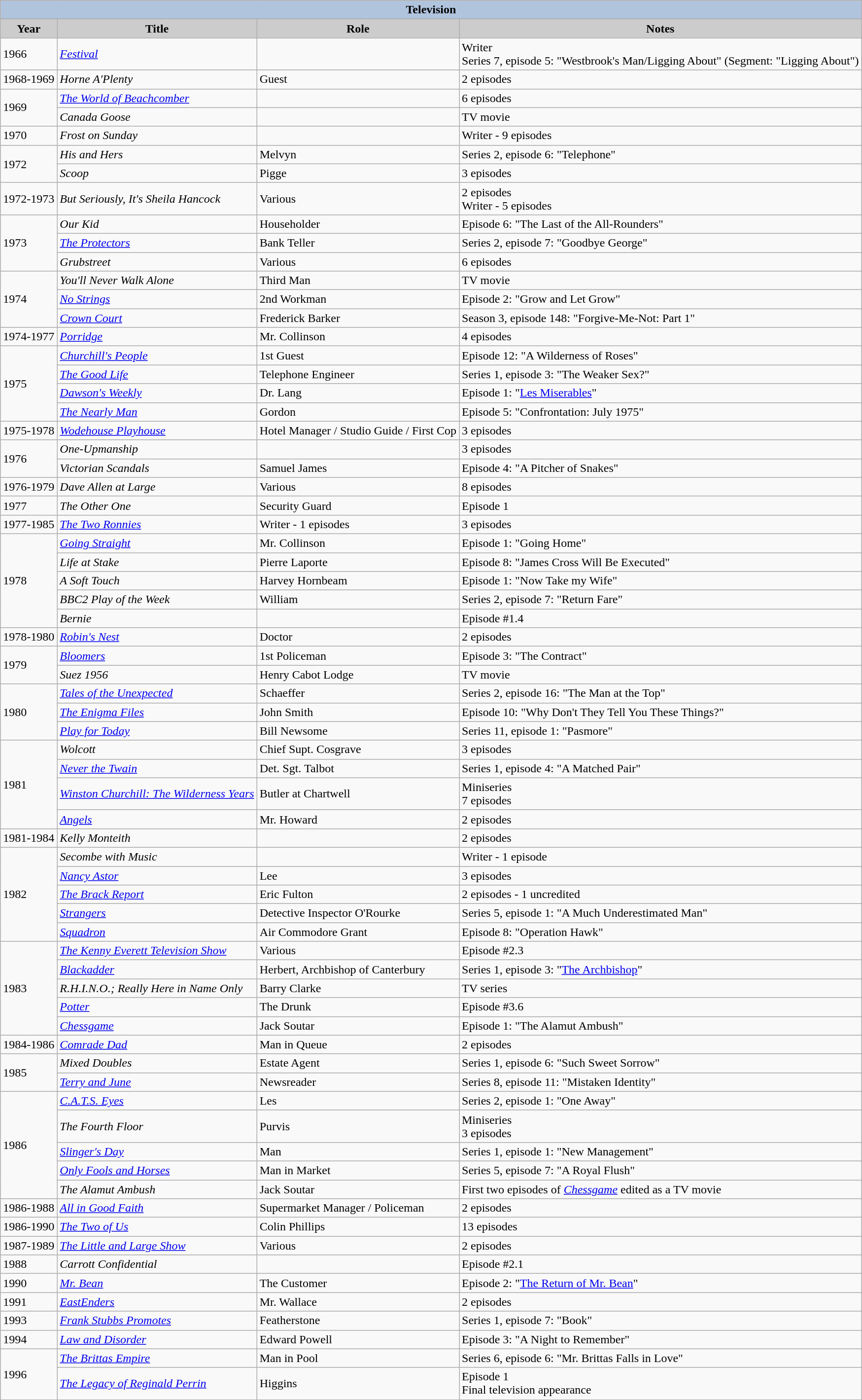<table class="wikitable">
<tr>
<th colspan=4 style="background:#B0C4DE;">Television</th>
</tr>
<tr>
<th style="background: #CCCCCC;">Year</th>
<th style="background: #CCCCCC;">Title</th>
<th style="background: #CCCCCC;">Role</th>
<th style="background: #CCCCCC;">Notes</th>
</tr>
<tr>
<td>1966</td>
<td><em><a href='#'>Festival</a></em></td>
<td></td>
<td>Writer<br> Series 7, episode 5: "Westbrook's Man/Ligging About" (Segment: "Ligging About")</td>
</tr>
<tr>
<td>1968-1969</td>
<td><em>Horne A'Plenty</em></td>
<td>Guest</td>
<td>2 episodes</td>
</tr>
<tr>
<td rowspan=2>1969</td>
<td><em><a href='#'>The World of Beachcomber</a></em></td>
<td></td>
<td>6 episodes</td>
</tr>
<tr>
<td><em>Canada Goose</em></td>
<td></td>
<td>TV movie</td>
</tr>
<tr>
<td>1970</td>
<td><em>Frost on Sunday</em></td>
<td></td>
<td>Writer - 9 episodes</td>
</tr>
<tr>
<td rowspan=2>1972</td>
<td><em>His and Hers</em></td>
<td>Melvyn</td>
<td>Series 2, episode 6: "Telephone"</td>
</tr>
<tr>
<td><em>Scoop</em></td>
<td>Pigge</td>
<td>3 episodes</td>
</tr>
<tr>
<td>1972-1973</td>
<td><em>But Seriously, It's Sheila Hancock</em></td>
<td>Various</td>
<td>2 episodes<br> Writer - 5 episodes</td>
</tr>
<tr>
<td rowspan=3>1973</td>
<td><em>Our Kid</em></td>
<td>Householder</td>
<td>Episode 6: "The Last of the All-Rounders"</td>
</tr>
<tr>
<td><em><a href='#'>The Protectors</a></em></td>
<td>Bank Teller</td>
<td>Series 2, episode 7: "Goodbye George"</td>
</tr>
<tr>
<td><em>Grubstreet</em></td>
<td>Various</td>
<td>6 episodes</td>
</tr>
<tr>
<td rowspan=3>1974</td>
<td><em>You'll Never Walk Alone</em></td>
<td>Third Man</td>
<td>TV movie</td>
</tr>
<tr>
<td><em><a href='#'>No Strings</a></em></td>
<td>2nd Workman</td>
<td>Episode 2: "Grow and Let Grow"</td>
</tr>
<tr>
<td><em><a href='#'>Crown Court</a></em></td>
<td>Frederick Barker</td>
<td>Season 3, episode 148: "Forgive-Me-Not: Part 1"</td>
</tr>
<tr>
<td>1974-1977</td>
<td><em><a href='#'>Porridge</a></em></td>
<td>Mr. Collinson</td>
<td>4 episodes</td>
</tr>
<tr>
<td rowspan=4>1975</td>
<td><em><a href='#'>Churchill's People</a></em></td>
<td>1st Guest</td>
<td>Episode 12: "A Wilderness of Roses"</td>
</tr>
<tr>
<td><em><a href='#'>The Good Life</a></em></td>
<td>Telephone Engineer</td>
<td>Series 1, episode 3: "The Weaker Sex?"</td>
</tr>
<tr>
<td><em><a href='#'>Dawson's Weekly</a></em></td>
<td>Dr. Lang</td>
<td>Episode 1: "<a href='#'>Les Miserables</a>"</td>
</tr>
<tr>
<td><em><a href='#'>The Nearly Man</a></em></td>
<td>Gordon</td>
<td>Episode 5: "Confrontation: July 1975"</td>
</tr>
<tr>
<td>1975-1978</td>
<td><em><a href='#'>Wodehouse Playhouse</a></em></td>
<td>Hotel Manager / Studio Guide / First Cop</td>
<td>3 episodes</td>
</tr>
<tr>
<td rowspan=2>1976</td>
<td><em>One-Upmanship</em></td>
<td></td>
<td>3 episodes</td>
</tr>
<tr>
<td><em>Victorian Scandals</em></td>
<td>Samuel James</td>
<td>Episode 4: "A Pitcher of Snakes"</td>
</tr>
<tr>
<td>1976-1979</td>
<td><em>Dave Allen at Large</em></td>
<td>Various</td>
<td>8 episodes</td>
</tr>
<tr>
<td>1977</td>
<td><em>The Other One</em></td>
<td>Security Guard</td>
<td>Episode 1</td>
</tr>
<tr>
<td>1977-1985</td>
<td><em><a href='#'>The Two Ronnies</a></em></td>
<td>Writer - 1 episodes</td>
<td>3 episodes</td>
</tr>
<tr>
<td rowspan=5>1978</td>
<td><em><a href='#'>Going Straight</a></em></td>
<td>Mr. Collinson</td>
<td>Episode 1: "Going Home"</td>
</tr>
<tr>
<td><em>Life at Stake</em></td>
<td>Pierre Laporte</td>
<td>Episode 8: "James Cross Will Be Executed"</td>
</tr>
<tr>
<td><em>A Soft Touch</em></td>
<td>Harvey Hornbeam</td>
<td>Episode 1: "Now Take my Wife"</td>
</tr>
<tr>
<td><em>BBC2 Play of the Week</em></td>
<td>William</td>
<td>Series 2, episode 7: "Return Fare"</td>
</tr>
<tr>
<td><em>Bernie</em></td>
<td></td>
<td>Episode #1.4</td>
</tr>
<tr>
<td>1978-1980</td>
<td><em><a href='#'>Robin's Nest</a></em></td>
<td>Doctor</td>
<td>2 episodes</td>
</tr>
<tr>
<td rowspan=2>1979</td>
<td><em><a href='#'>Bloomers</a></em></td>
<td>1st Policeman</td>
<td>Episode 3: "The Contract"</td>
</tr>
<tr>
<td><em>Suez 1956</em></td>
<td>Henry Cabot Lodge</td>
<td>TV movie</td>
</tr>
<tr>
<td rowspan=3>1980</td>
<td><em><a href='#'>Tales of the Unexpected</a></em></td>
<td>Schaeffer</td>
<td>Series 2, episode 16: "The Man at the Top"</td>
</tr>
<tr>
<td><em><a href='#'>The Enigma Files</a></em></td>
<td>John Smith</td>
<td>Episode 10: "Why Don't They Tell You These Things?"</td>
</tr>
<tr>
<td><em><a href='#'>Play for Today</a></em></td>
<td>Bill Newsome</td>
<td>Series 11, episode 1: "Pasmore"</td>
</tr>
<tr>
<td rowspan=4>1981</td>
<td><em>Wolcott</em></td>
<td>Chief Supt. Cosgrave</td>
<td>3 episodes</td>
</tr>
<tr>
<td><em><a href='#'>Never the Twain</a></em></td>
<td>Det. Sgt. Talbot</td>
<td>Series 1, episode 4: "A Matched Pair"</td>
</tr>
<tr>
<td><em><a href='#'>Winston Churchill: The Wilderness Years</a></em></td>
<td>Butler at Chartwell</td>
<td>Miniseries<br> 7 episodes</td>
</tr>
<tr>
<td><em><a href='#'>Angels</a></em></td>
<td>Mr. Howard</td>
<td>2 episodes</td>
</tr>
<tr>
<td>1981-1984</td>
<td><em>Kelly Monteith</em></td>
<td></td>
<td>2 episodes</td>
</tr>
<tr>
<td rowspan=5>1982</td>
<td><em>Secombe with Music</em></td>
<td></td>
<td>Writer - 1 episode</td>
</tr>
<tr>
<td><em><a href='#'>Nancy Astor</a></em></td>
<td>Lee</td>
<td>3 episodes</td>
</tr>
<tr>
<td><em><a href='#'>The Brack Report</a></em></td>
<td>Eric Fulton</td>
<td>2 episodes - 1 uncredited</td>
</tr>
<tr>
<td><em><a href='#'>Strangers</a></em></td>
<td>Detective Inspector O'Rourke</td>
<td>Series 5, episode 1: "A Much Underestimated Man"</td>
</tr>
<tr>
<td><em><a href='#'>Squadron</a></em></td>
<td>Air Commodore Grant</td>
<td>Episode 8: "Operation Hawk"</td>
</tr>
<tr>
<td rowspan=5>1983</td>
<td><em><a href='#'>The Kenny Everett Television Show</a></em></td>
<td>Various</td>
<td>Episode #2.3</td>
</tr>
<tr>
<td><em><a href='#'>Blackadder</a></em></td>
<td>Herbert, Archbishop of Canterbury</td>
<td>Series 1, episode 3: "<a href='#'>The Archbishop</a>"</td>
</tr>
<tr>
<td><em>R.H.I.N.O.; Really Here in Name Only</em></td>
<td>Barry Clarke</td>
<td>TV series</td>
</tr>
<tr>
<td><em><a href='#'>Potter</a></em></td>
<td>The Drunk</td>
<td>Episode #3.6</td>
</tr>
<tr>
<td><em><a href='#'>Chessgame</a></em></td>
<td>Jack Soutar</td>
<td>Episode 1: "The Alamut Ambush"</td>
</tr>
<tr>
<td>1984-1986</td>
<td><em><a href='#'>Comrade Dad</a></em></td>
<td>Man in Queue</td>
<td>2 episodes</td>
</tr>
<tr>
<td rowspan=2>1985</td>
<td><em>Mixed Doubles</em></td>
<td>Estate Agent</td>
<td>Series 1, episode 6: "Such Sweet Sorrow"</td>
</tr>
<tr>
<td><em><a href='#'>Terry and June</a></em></td>
<td>Newsreader</td>
<td>Series 8, episode 11: "Mistaken Identity"</td>
</tr>
<tr>
<td rowspan=5>1986</td>
<td><em><a href='#'>C.A.T.S. Eyes</a></em></td>
<td>Les</td>
<td>Series 2, episode 1: "One Away"</td>
</tr>
<tr>
<td><em>The Fourth Floor</em></td>
<td>Purvis</td>
<td>Miniseries<br> 3 episodes</td>
</tr>
<tr>
<td><em><a href='#'>Slinger's Day</a></em></td>
<td>Man</td>
<td>Series 1, episode 1: "New Management"</td>
</tr>
<tr>
<td><em><a href='#'>Only Fools and Horses</a></em></td>
<td>Man in Market</td>
<td>Series 5, episode 7: "A Royal Flush"</td>
</tr>
<tr>
<td><em>The Alamut Ambush</em></td>
<td>Jack Soutar</td>
<td>First two episodes of <em><a href='#'>Chessgame</a></em> edited as a TV movie</td>
</tr>
<tr>
<td>1986-1988</td>
<td><em><a href='#'>All in Good Faith</a></em></td>
<td>Supermarket Manager / Policeman</td>
<td>2 episodes</td>
</tr>
<tr>
<td>1986-1990</td>
<td><em><a href='#'>The Two of Us</a></em></td>
<td>Colin Phillips</td>
<td>13 episodes</td>
</tr>
<tr>
<td>1987-1989</td>
<td><em><a href='#'>The Little and Large Show</a></em></td>
<td>Various</td>
<td>2 episodes</td>
</tr>
<tr>
<td>1988</td>
<td><em>Carrott Confidential</em></td>
<td></td>
<td>Episode #2.1</td>
</tr>
<tr>
<td>1990</td>
<td><em><a href='#'>Mr. Bean</a></em></td>
<td>The Customer</td>
<td>Episode 2: "<a href='#'>The Return of Mr. Bean</a>"</td>
</tr>
<tr>
<td>1991</td>
<td><em><a href='#'>EastEnders</a></em></td>
<td>Mr. Wallace</td>
<td>2 episodes</td>
</tr>
<tr>
<td>1993</td>
<td><em><a href='#'>Frank Stubbs Promotes</a></em></td>
<td>Featherstone</td>
<td>Series 1, episode 7: "Book"</td>
</tr>
<tr>
<td>1994</td>
<td><em><a href='#'>Law and Disorder</a></em></td>
<td>Edward Powell</td>
<td>Episode 3: "A Night to Remember"</td>
</tr>
<tr>
<td rowspan=2>1996</td>
<td><em><a href='#'>The Brittas Empire</a></em></td>
<td>Man in Pool</td>
<td>Series 6, episode 6: "Mr. Brittas Falls in Love"</td>
</tr>
<tr>
<td><em><a href='#'>The Legacy of Reginald Perrin</a></em></td>
<td>Higgins</td>
<td>Episode 1<br> Final television appearance</td>
</tr>
</table>
